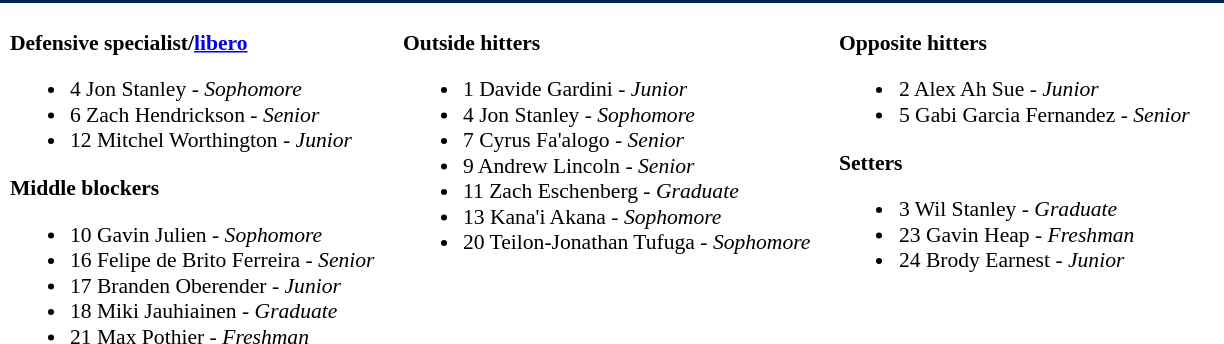<table class="toccolours" style="border-collapse:collapse; font-size:90%;">
<tr>
<td colspan="7" style=background:#002654;color:#FFFFFF; border: 2px solid #FFFFFF;></td>
</tr>
<tr>
</tr>
<tr>
<td width="03"> </td>
<td valign="top"><br><strong>Defensive specialist/<a href='#'>libero</a></strong><ul><li>4 Jon Stanley - <em>Sophomore</em></li><li>6 Zach Hendrickson - <em>Senior</em></li><li>12 Mitchel Worthington - <em>Junior</em></li></ul><strong>Middle blockers</strong><ul><li>10 Gavin Julien - <em>Sophomore</em></li><li>16 Felipe de Brito Ferreira - <em>Senior</em></li><li>17 Branden Oberender - <em> Junior</em></li><li>18 Miki Jauhiainen - <em>Graduate</em></li><li>21 Max Pothier  - <em> Freshman</em></li></ul></td>
<td width="15"> </td>
<td valign="top"><br><strong>Outside hitters</strong><ul><li>1 Davide Gardini - <em>Junior</em></li><li>4 Jon Stanley - <em>Sophomore</em></li><li>7 Cyrus Fa'alogo - <em> Senior</em></li><li>9 Andrew Lincoln - <em>Senior</em></li><li>11 Zach Eschenberg - <em>Graduate</em></li><li>13 Kana'i Akana - <em> Sophomore</em></li><li>20 Teilon-Jonathan Tufuga - <em>Sophomore</em></li></ul></td>
<td width="15"> </td>
<td valign="top"><br><strong>Opposite hitters</strong><ul><li>2 Alex Ah Sue - <em>Junior</em></li><li>5 Gabi Garcia Fernandez - <em>Senior</em></li></ul><strong>Setters</strong><ul><li>3 Wil Stanley - <em>Graduate</em></li><li>23 Gavin Heap - <em> Freshman</em></li><li>24 Brody Earnest - <em>Junior</em></li></ul></td>
<td width="20"> </td>
</tr>
</table>
